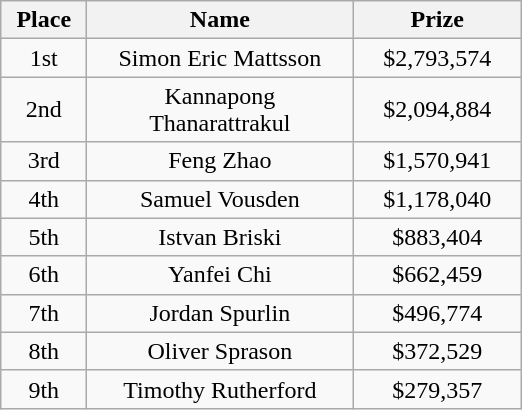<table class="wikitable">
<tr>
<th width="50">Place</th>
<th width="170">Name</th>
<th width="105">Prize</th>
</tr>
<tr>
<td align=center>1st</td>
<td align=center>Simon Eric Mattsson</td>
<td align=center>$2,793,574</td>
</tr>
<tr>
<td align=center>2nd</td>
<td align=center>Kannapong Thanarattrakul</td>
<td align=center>$2,094,884</td>
</tr>
<tr>
<td align=center>3rd</td>
<td align=center>Feng Zhao</td>
<td align=center>$1,570,941</td>
</tr>
<tr>
<td align=center>4th</td>
<td align=center>Samuel Vousden</td>
<td align=center>$1,178,040</td>
</tr>
<tr>
<td align=center>5th</td>
<td align=center>Istvan Briski</td>
<td align=center>$883,404</td>
</tr>
<tr>
<td align=center>6th</td>
<td align=center>Yanfei Chi</td>
<td align=center>$662,459</td>
</tr>
<tr>
<td align=center>7th</td>
<td align=center>Jordan Spurlin</td>
<td align=center>$496,774</td>
</tr>
<tr>
<td align=center>8th</td>
<td align=center>Oliver Sprason</td>
<td align=center>$372,529</td>
</tr>
<tr>
<td align=center>9th</td>
<td align=center>Timothy Rutherford</td>
<td align=center>$279,357</td>
</tr>
</table>
